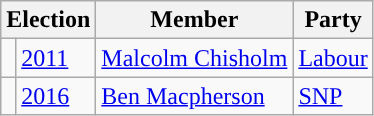<table class="wikitable">
<tr>
<th colspan="2">Election</th>
<th>Member</th>
<th>Party</th>
</tr>
<tr>
<td style="background-color: "></td>
<td><a href='#'>2011</a></td>
<td><a href='#'>Malcolm Chisholm</a></td>
<td><a href='#'>Labour</a></td>
</tr>
<tr>
<td style="background-color: "></td>
<td><a href='#'>2016</a></td>
<td><a href='#'>Ben Macpherson</a></td>
<td><a href='#'>SNP</a></td>
</tr>
</table>
